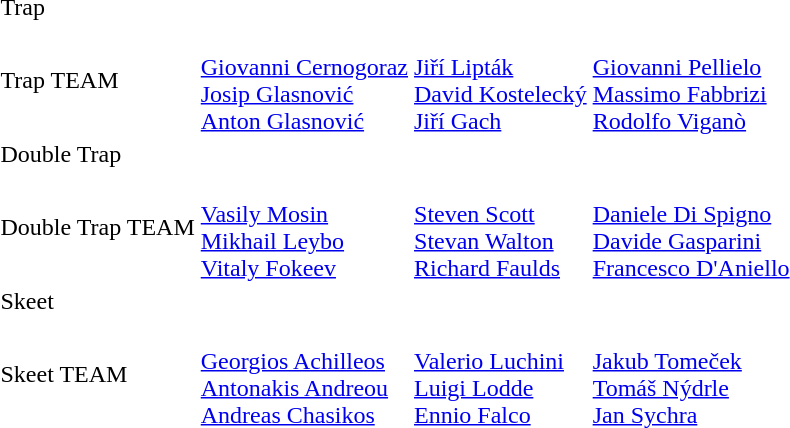<table>
<tr>
<td>Trap</td>
<td></td>
<td></td>
<td></td>
</tr>
<tr>
<td>Trap TEAM</td>
<td><br><a href='#'>Giovanni Cernogoraz</a><br><a href='#'>Josip Glasnović</a><br><a href='#'>Anton Glasnović</a></td>
<td><br><a href='#'>Jiří Lipták</a><br><a href='#'>David Kostelecký</a><br><a href='#'>Jiří Gach</a></td>
<td><br><a href='#'>Giovanni Pellielo</a><br><a href='#'>Massimo Fabbrizi</a><br><a href='#'>Rodolfo Viganò</a></td>
</tr>
<tr>
<td>Double Trap</td>
<td></td>
<td></td>
<td></td>
</tr>
<tr>
<td>Double Trap TEAM</td>
<td><br><a href='#'>Vasily Mosin</a><br><a href='#'>Mikhail Leybo</a><br><a href='#'>Vitaly Fokeev</a></td>
<td><br><a href='#'>Steven Scott</a><br><a href='#'>Stevan Walton</a><br><a href='#'>Richard Faulds</a></td>
<td><br><a href='#'>Daniele Di Spigno</a><br><a href='#'>Davide Gasparini</a><br><a href='#'>Francesco D'Aniello</a></td>
</tr>
<tr>
<td>Skeet</td>
<td></td>
<td></td>
<td></td>
</tr>
<tr>
<td>Skeet TEAM</td>
<td><br><a href='#'>Georgios Achilleos</a><br><a href='#'>Antonakis Andreou</a><br><a href='#'>Andreas Chasikos</a></td>
<td><br><a href='#'>Valerio Luchini</a><br><a href='#'>Luigi Lodde</a><br><a href='#'>Ennio Falco</a></td>
<td><br><a href='#'>Jakub Tomeček</a><br><a href='#'>Tomáš Nýdrle</a><br><a href='#'>Jan Sychra</a></td>
</tr>
</table>
